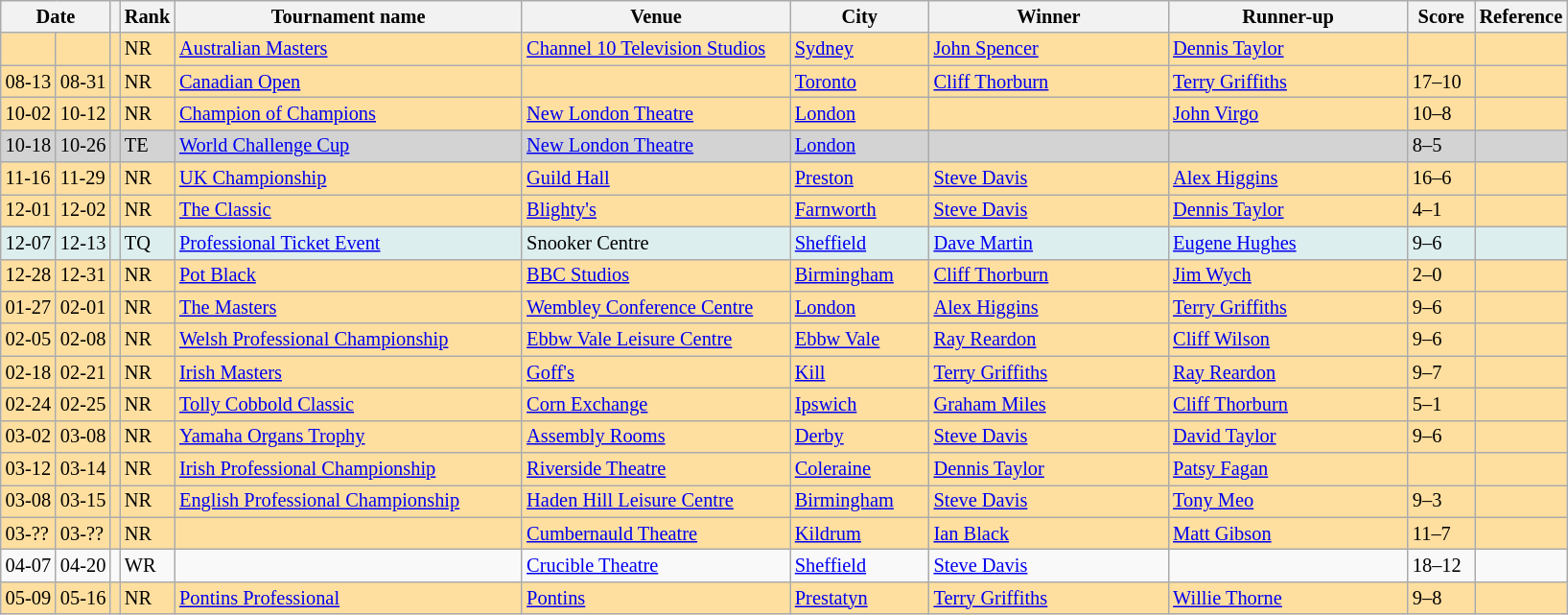<table class="wikitable" style="font-size: 85%">
<tr>
<th colspan="2" width=40 align="center">Date</th>
<th></th>
<th>Rank</th>
<th width=235>Tournament name</th>
<th width=180>Venue</th>
<th width=90>City</th>
<th width=160>Winner</th>
<th width=160>Runner-up</th>
<th width=40>Score</th>
<th width=20>Reference</th>
</tr>
<tr bgcolor="#ffdf9f">
<td></td>
<td></td>
<td></td>
<td>NR</td>
<td><a href='#'>Australian Masters</a></td>
<td><a href='#'>Channel 10 Television Studios</a></td>
<td><a href='#'>Sydney</a></td>
<td> <a href='#'>John Spencer</a></td>
<td> <a href='#'>Dennis Taylor</a></td>
<td></td>
<td></td>
</tr>
<tr bgcolor="#ffdf9f">
<td>08-13</td>
<td>08-31</td>
<td></td>
<td>NR</td>
<td><a href='#'>Canadian Open</a></td>
<td></td>
<td><a href='#'>Toronto</a></td>
<td> <a href='#'>Cliff Thorburn</a></td>
<td> <a href='#'>Terry Griffiths</a></td>
<td>17–10</td>
<td></td>
</tr>
<tr bgcolor="#ffdf9f">
<td>10-02</td>
<td>10-12</td>
<td></td>
<td>NR</td>
<td><a href='#'>Champion of Champions</a></td>
<td><a href='#'>New London Theatre</a></td>
<td><a href='#'>London</a></td>
<td></td>
<td> <a href='#'>John Virgo</a></td>
<td>10–8</td>
<td></td>
</tr>
<tr style="background:lightgray;">
<td>10-18</td>
<td>10-26</td>
<td></td>
<td>TE</td>
<td><a href='#'>World Challenge Cup</a></td>
<td><a href='#'>New London Theatre</a></td>
<td><a href='#'>London</a></td>
<td></td>
<td></td>
<td>8–5</td>
<td></td>
</tr>
<tr bgcolor="#ffdf9f">
<td>11-16</td>
<td>11-29</td>
<td></td>
<td>NR</td>
<td><a href='#'>UK Championship</a></td>
<td><a href='#'>Guild Hall</a></td>
<td><a href='#'>Preston</a></td>
<td> <a href='#'>Steve Davis</a></td>
<td> <a href='#'>Alex Higgins</a></td>
<td>16–6</td>
<td></td>
</tr>
<tr bgcolor="#ffdf9f">
<td>12-01</td>
<td>12-02</td>
<td></td>
<td>NR</td>
<td><a href='#'>The Classic</a></td>
<td><a href='#'>Blighty's</a></td>
<td><a href='#'>Farnworth</a></td>
<td> <a href='#'>Steve Davis</a></td>
<td> <a href='#'>Dennis Taylor</a></td>
<td>4–1</td>
<td></td>
</tr>
<tr bgcolor="#ddeeee">
<td>12-07</td>
<td>12-13</td>
<td></td>
<td>TQ</td>
<td><a href='#'>Professional Ticket Event</a></td>
<td>Snooker Centre</td>
<td><a href='#'>Sheffield</a></td>
<td> <a href='#'>Dave Martin</a></td>
<td> <a href='#'>Eugene Hughes</a></td>
<td>9–6</td>
<td></td>
</tr>
<tr bgcolor="#ffdf9f">
<td>12-28</td>
<td>12-31</td>
<td></td>
<td>NR</td>
<td><a href='#'>Pot Black</a></td>
<td><a href='#'>BBC Studios</a></td>
<td><a href='#'>Birmingham</a></td>
<td> <a href='#'>Cliff Thorburn</a></td>
<td> <a href='#'>Jim Wych</a></td>
<td>2–0</td>
<td></td>
</tr>
<tr bgcolor="#ffdf9f">
<td>01-27</td>
<td>02-01</td>
<td></td>
<td>NR</td>
<td><a href='#'>The Masters</a></td>
<td><a href='#'>Wembley Conference Centre</a></td>
<td><a href='#'>London</a></td>
<td> <a href='#'>Alex Higgins</a></td>
<td> <a href='#'>Terry Griffiths</a></td>
<td>9–6</td>
<td></td>
</tr>
<tr bgcolor="#ffdf9f">
<td>02-05</td>
<td>02-08</td>
<td></td>
<td>NR</td>
<td><a href='#'>Welsh Professional Championship</a></td>
<td><a href='#'>Ebbw Vale Leisure Centre</a></td>
<td><a href='#'>Ebbw Vale</a></td>
<td> <a href='#'>Ray Reardon</a></td>
<td> <a href='#'>Cliff Wilson</a></td>
<td>9–6</td>
<td></td>
</tr>
<tr bgcolor="#ffdf9f">
<td>02-18</td>
<td>02-21</td>
<td></td>
<td>NR</td>
<td><a href='#'>Irish Masters</a></td>
<td><a href='#'>Goff's</a></td>
<td><a href='#'>Kill</a></td>
<td> <a href='#'>Terry Griffiths</a></td>
<td> <a href='#'>Ray Reardon</a></td>
<td>9–7</td>
<td></td>
</tr>
<tr bgcolor="#ffdf9f">
<td>02-24</td>
<td>02-25</td>
<td></td>
<td>NR</td>
<td><a href='#'>Tolly Cobbold Classic</a></td>
<td><a href='#'>Corn Exchange</a></td>
<td><a href='#'>Ipswich</a></td>
<td> <a href='#'>Graham Miles</a></td>
<td> <a href='#'>Cliff Thorburn</a></td>
<td>5–1</td>
<td></td>
</tr>
<tr bgcolor="#ffdf9f">
<td>03-02</td>
<td>03-08</td>
<td></td>
<td>NR</td>
<td><a href='#'>Yamaha Organs Trophy</a></td>
<td><a href='#'>Assembly Rooms</a></td>
<td><a href='#'>Derby</a></td>
<td> <a href='#'>Steve Davis</a></td>
<td> <a href='#'>David Taylor</a></td>
<td>9–6</td>
<td></td>
</tr>
<tr bgcolor="#ffdf9f">
<td>03-12</td>
<td>03-14</td>
<td></td>
<td>NR</td>
<td><a href='#'>Irish Professional Championship</a></td>
<td><a href='#'>Riverside Theatre</a></td>
<td><a href='#'>Coleraine</a></td>
<td> <a href='#'>Dennis Taylor</a></td>
<td> <a href='#'>Patsy Fagan</a></td>
<td></td>
<td></td>
</tr>
<tr bgcolor="#ffdf9f">
<td>03-08</td>
<td>03-15</td>
<td></td>
<td>NR</td>
<td><a href='#'>English Professional Championship</a></td>
<td><a href='#'>Haden Hill Leisure Centre</a></td>
<td><a href='#'>Birmingham</a></td>
<td> <a href='#'>Steve Davis</a></td>
<td> <a href='#'>Tony Meo</a></td>
<td>9–3</td>
<td></td>
</tr>
<tr bgcolor="#ffdf9f">
<td>03-??</td>
<td>03-??</td>
<td></td>
<td>NR</td>
<td></td>
<td><a href='#'>Cumbernauld Theatre</a></td>
<td><a href='#'>Kildrum</a></td>
<td> <a href='#'>Ian Black</a></td>
<td> <a href='#'>Matt Gibson</a></td>
<td>11–7</td>
<td></td>
</tr>
<tr>
<td>04-07</td>
<td>04-20</td>
<td></td>
<td>WR</td>
<td></td>
<td><a href='#'>Crucible Theatre</a></td>
<td><a href='#'>Sheffield</a></td>
<td> <a href='#'>Steve Davis</a></td>
<td></td>
<td>18–12</td>
<td></td>
</tr>
<tr bgcolor="#ffdf9f">
<td>05-09</td>
<td>05-16</td>
<td></td>
<td>NR</td>
<td><a href='#'>Pontins Professional</a></td>
<td><a href='#'>Pontins</a></td>
<td><a href='#'>Prestatyn</a></td>
<td> <a href='#'>Terry Griffiths</a></td>
<td> <a href='#'>Willie Thorne</a></td>
<td>9–8</td>
<td></td>
</tr>
</table>
